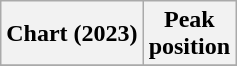<table class="wikitable plainrowheaders" style="text-align:center">
<tr>
<th scope="col">Chart (2023)</th>
<th scope="col">Peak<br> position</th>
</tr>
<tr>
</tr>
</table>
